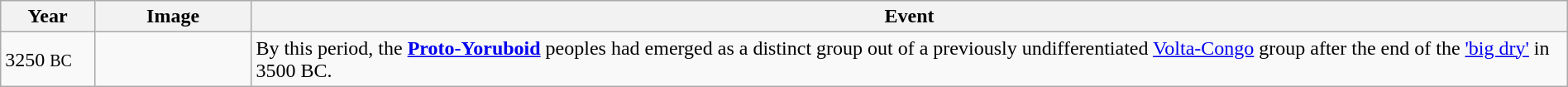<table class="wikitable" width="100%">
<tr>
<th style="width:6%">Year</th>
<th style="width:10%">Image</th>
<th>Event</th>
</tr>
<tr>
<td>3250 <small>BC</small></td>
<td></td>
<td>By this period, the <strong><a href='#'>Proto-Yoruboid</a></strong> peoples had emerged as a distinct group out of a previously undifferentiated <a href='#'>Volta-Congo</a> group after the end of the <a href='#'>'big dry'</a> in  3500 BC.</td>
</tr>
</table>
